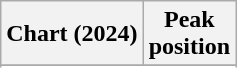<table class="wikitable sortable plainrowheaders" style="text-align:center">
<tr>
<th scope="col">Chart (2024)</th>
<th scope="col">Peak<br>position</th>
</tr>
<tr>
</tr>
<tr>
</tr>
<tr>
</tr>
</table>
